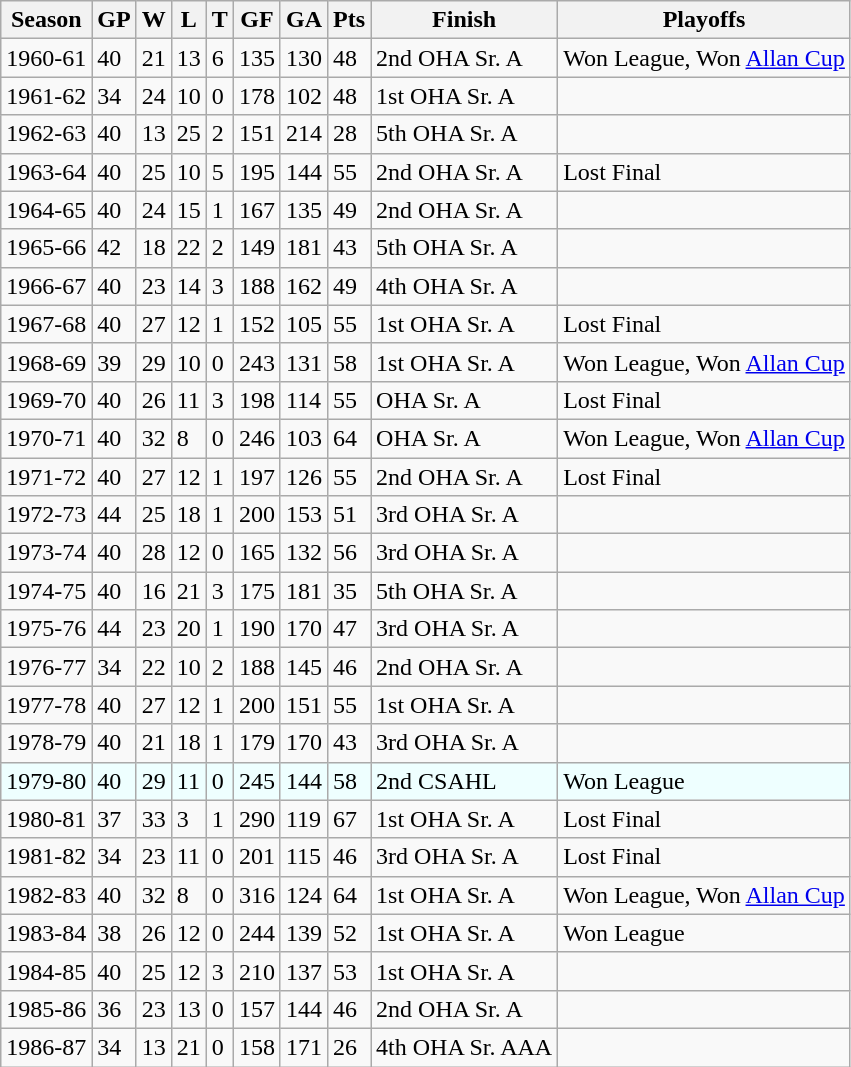<table class="wikitable">
<tr>
<th>Season</th>
<th>GP</th>
<th>W</th>
<th>L</th>
<th>T</th>
<th>GF</th>
<th>GA</th>
<th>Pts</th>
<th>Finish</th>
<th>Playoffs</th>
</tr>
<tr>
<td>1960-61</td>
<td>40</td>
<td>21</td>
<td>13</td>
<td>6</td>
<td>135</td>
<td>130</td>
<td>48</td>
<td>2nd OHA Sr. A</td>
<td>Won League, Won <a href='#'>Allan Cup</a></td>
</tr>
<tr>
<td>1961-62</td>
<td>34</td>
<td>24</td>
<td>10</td>
<td>0</td>
<td>178</td>
<td>102</td>
<td>48</td>
<td>1st OHA Sr. A</td>
<td></td>
</tr>
<tr>
<td>1962-63</td>
<td>40</td>
<td>13</td>
<td>25</td>
<td>2</td>
<td>151</td>
<td>214</td>
<td>28</td>
<td>5th OHA Sr. A</td>
<td></td>
</tr>
<tr>
<td>1963-64</td>
<td>40</td>
<td>25</td>
<td>10</td>
<td>5</td>
<td>195</td>
<td>144</td>
<td>55</td>
<td>2nd OHA Sr. A</td>
<td>Lost Final</td>
</tr>
<tr>
<td>1964-65</td>
<td>40</td>
<td>24</td>
<td>15</td>
<td>1</td>
<td>167</td>
<td>135</td>
<td>49</td>
<td>2nd OHA Sr. A</td>
<td></td>
</tr>
<tr>
<td>1965-66</td>
<td>42</td>
<td>18</td>
<td>22</td>
<td>2</td>
<td>149</td>
<td>181</td>
<td>43</td>
<td>5th OHA Sr. A</td>
<td></td>
</tr>
<tr>
<td>1966-67</td>
<td>40</td>
<td>23</td>
<td>14</td>
<td>3</td>
<td>188</td>
<td>162</td>
<td>49</td>
<td>4th OHA Sr. A</td>
<td></td>
</tr>
<tr>
<td>1967-68</td>
<td>40</td>
<td>27</td>
<td>12</td>
<td>1</td>
<td>152</td>
<td>105</td>
<td>55</td>
<td>1st OHA Sr. A</td>
<td>Lost Final</td>
</tr>
<tr>
<td>1968-69</td>
<td>39</td>
<td>29</td>
<td>10</td>
<td>0</td>
<td>243</td>
<td>131</td>
<td>58</td>
<td>1st OHA Sr. A</td>
<td>Won League, Won <a href='#'>Allan Cup</a></td>
</tr>
<tr>
<td>1969-70</td>
<td>40</td>
<td>26</td>
<td>11</td>
<td>3</td>
<td>198</td>
<td>114</td>
<td>55</td>
<td>OHA Sr. A</td>
<td>Lost Final</td>
</tr>
<tr>
<td>1970-71</td>
<td>40</td>
<td>32</td>
<td>8</td>
<td>0</td>
<td>246</td>
<td>103</td>
<td>64</td>
<td>OHA Sr. A</td>
<td>Won League, Won <a href='#'>Allan Cup</a></td>
</tr>
<tr>
<td>1971-72</td>
<td>40</td>
<td>27</td>
<td>12</td>
<td>1</td>
<td>197</td>
<td>126</td>
<td>55</td>
<td>2nd OHA Sr. A</td>
<td>Lost Final</td>
</tr>
<tr>
<td>1972-73</td>
<td>44</td>
<td>25</td>
<td>18</td>
<td>1</td>
<td>200</td>
<td>153</td>
<td>51</td>
<td>3rd OHA Sr. A</td>
<td></td>
</tr>
<tr>
<td>1973-74</td>
<td>40</td>
<td>28</td>
<td>12</td>
<td>0</td>
<td>165</td>
<td>132</td>
<td>56</td>
<td>3rd OHA Sr. A</td>
<td></td>
</tr>
<tr>
<td>1974-75</td>
<td>40</td>
<td>16</td>
<td>21</td>
<td>3</td>
<td>175</td>
<td>181</td>
<td>35</td>
<td>5th OHA Sr. A</td>
<td></td>
</tr>
<tr>
<td>1975-76</td>
<td>44</td>
<td>23</td>
<td>20</td>
<td>1</td>
<td>190</td>
<td>170</td>
<td>47</td>
<td>3rd OHA Sr. A</td>
<td></td>
</tr>
<tr>
<td>1976-77</td>
<td>34</td>
<td>22</td>
<td>10</td>
<td>2</td>
<td>188</td>
<td>145</td>
<td>46</td>
<td>2nd OHA Sr. A</td>
<td></td>
</tr>
<tr>
<td>1977-78</td>
<td>40</td>
<td>27</td>
<td>12</td>
<td>1</td>
<td>200</td>
<td>151</td>
<td>55</td>
<td>1st OHA Sr. A</td>
<td></td>
</tr>
<tr>
<td>1978-79</td>
<td>40</td>
<td>21</td>
<td>18</td>
<td>1</td>
<td>179</td>
<td>170</td>
<td>43</td>
<td>3rd OHA Sr. A</td>
<td></td>
</tr>
<tr bgcolor="#eeffff">
<td>1979-80</td>
<td>40</td>
<td>29</td>
<td>11</td>
<td>0</td>
<td>245</td>
<td>144</td>
<td>58</td>
<td>2nd CSAHL</td>
<td>Won League</td>
</tr>
<tr>
<td>1980-81</td>
<td>37</td>
<td>33</td>
<td>3</td>
<td>1</td>
<td>290</td>
<td>119</td>
<td>67</td>
<td>1st OHA Sr. A</td>
<td>Lost Final</td>
</tr>
<tr>
<td>1981-82</td>
<td>34</td>
<td>23</td>
<td>11</td>
<td>0</td>
<td>201</td>
<td>115</td>
<td>46</td>
<td>3rd OHA Sr. A</td>
<td>Lost Final</td>
</tr>
<tr>
<td>1982-83</td>
<td>40</td>
<td>32</td>
<td>8</td>
<td>0</td>
<td>316</td>
<td>124</td>
<td>64</td>
<td>1st OHA Sr. A</td>
<td>Won League, Won <a href='#'>Allan Cup</a></td>
</tr>
<tr>
<td>1983-84</td>
<td>38</td>
<td>26</td>
<td>12</td>
<td>0</td>
<td>244</td>
<td>139</td>
<td>52</td>
<td>1st OHA Sr. A</td>
<td>Won League</td>
</tr>
<tr>
<td>1984-85</td>
<td>40</td>
<td>25</td>
<td>12</td>
<td>3</td>
<td>210</td>
<td>137</td>
<td>53</td>
<td>1st OHA Sr. A</td>
<td></td>
</tr>
<tr>
<td>1985-86</td>
<td>36</td>
<td>23</td>
<td>13</td>
<td>0</td>
<td>157</td>
<td>144</td>
<td>46</td>
<td>2nd OHA Sr. A</td>
<td></td>
</tr>
<tr>
<td>1986-87</td>
<td>34</td>
<td>13</td>
<td>21</td>
<td>0</td>
<td>158</td>
<td>171</td>
<td>26</td>
<td>4th OHA Sr. AAA</td>
<td></td>
</tr>
</table>
